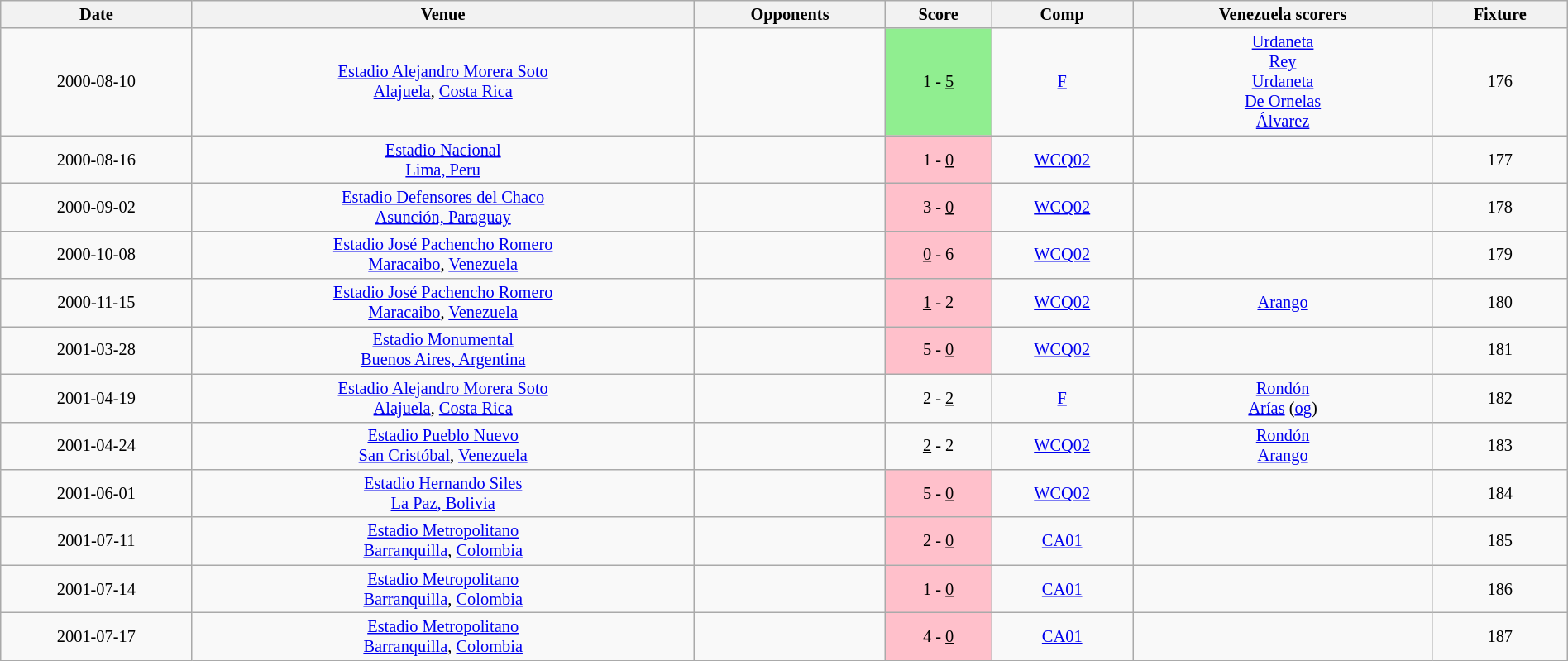<table class="wikitable" style="font-size:85%; text-align:center;" width="100%">
<tr>
<th>Date</th>
<th>Venue</th>
<th>Opponents</th>
<th>Score</th>
<th>Comp</th>
<th>Venezuela scorers</th>
<th>Fixture </th>
</tr>
<tr>
<td>2000-08-10</td>
<td><a href='#'>Estadio Alejandro Morera Soto</a><br><a href='#'>Alajuela</a>, <a href='#'>Costa Rica</a></td>
<td></td>
<td bgcolor="lightgreen">1 - <u>5</u></td>
<td><a href='#'>F</a></td>
<td><a href='#'>Urdaneta</a>  <br> <a href='#'>Rey</a>  <br> <a href='#'>Urdaneta</a>  <br> <a href='#'>De Ornelas</a>  <br> <a href='#'>Álvarez</a> </td>
<td>176</td>
</tr>
<tr>
<td>2000-08-16</td>
<td><a href='#'>Estadio Nacional</a><br><a href='#'>Lima, Peru</a></td>
<td></td>
<td bgcolor="pink">1 - <u>0</u></td>
<td><a href='#'>WCQ02</a></td>
<td></td>
<td>177</td>
</tr>
<tr>
<td>2000-09-02</td>
<td><a href='#'>Estadio Defensores del Chaco</a><br><a href='#'>Asunción, Paraguay</a></td>
<td></td>
<td bgcolor="pink">3 - <u>0</u></td>
<td><a href='#'>WCQ02</a></td>
<td></td>
<td>178</td>
</tr>
<tr>
<td>2000-10-08</td>
<td><a href='#'>Estadio José Pachencho Romero</a><br><a href='#'>Maracaibo</a>, <a href='#'>Venezuela</a></td>
<td></td>
<td bgcolor="pink"><u>0</u> - 6</td>
<td><a href='#'>WCQ02</a></td>
<td></td>
<td>179</td>
</tr>
<tr>
<td>2000-11-15</td>
<td><a href='#'>Estadio José Pachencho Romero</a><br><a href='#'>Maracaibo</a>, <a href='#'>Venezuela</a></td>
<td></td>
<td bgcolor="pink"><u>1</u> - 2</td>
<td><a href='#'>WCQ02</a></td>
<td><a href='#'>Arango</a> </td>
<td>180</td>
</tr>
<tr>
<td>2001-03-28</td>
<td><a href='#'>Estadio Monumental</a><br><a href='#'>Buenos Aires, Argentina</a></td>
<td></td>
<td bgcolor="pink">5 - <u>0</u></td>
<td><a href='#'>WCQ02</a></td>
<td></td>
<td>181</td>
</tr>
<tr>
<td>2001-04-19</td>
<td><a href='#'>Estadio Alejandro Morera Soto</a><br><a href='#'>Alajuela</a>, <a href='#'>Costa Rica</a></td>
<td></td>
<td>2 - <u>2</u></td>
<td><a href='#'>F</a></td>
<td><a href='#'>Rondón</a>  <br> <a href='#'>Arías</a>  (<a href='#'>og</a>)</td>
<td>182</td>
</tr>
<tr>
<td>2001-04-24</td>
<td><a href='#'>Estadio Pueblo Nuevo</a><br><a href='#'>San Cristóbal</a>, <a href='#'>Venezuela</a></td>
<td></td>
<td><u>2</u> - 2</td>
<td><a href='#'>WCQ02</a></td>
<td><a href='#'>Rondón</a>  <br> <a href='#'>Arango</a> </td>
<td>183</td>
</tr>
<tr>
<td>2001-06-01</td>
<td><a href='#'>Estadio Hernando Siles</a><br><a href='#'>La Paz, Bolivia</a></td>
<td></td>
<td bgcolor="pink">5 - <u>0</u></td>
<td><a href='#'>WCQ02</a></td>
<td></td>
<td>184</td>
</tr>
<tr>
<td>2001-07-11</td>
<td><a href='#'>Estadio Metropolitano</a><br><a href='#'>Barranquilla</a>, <a href='#'>Colombia</a></td>
<td></td>
<td bgcolor="pink">2 - <u>0</u></td>
<td><a href='#'>CA01</a></td>
<td></td>
<td>185</td>
</tr>
<tr>
<td>2001-07-14</td>
<td><a href='#'>Estadio Metropolitano</a><br><a href='#'>Barranquilla</a>, <a href='#'>Colombia</a></td>
<td></td>
<td bgcolor="pink">1 - <u>0</u></td>
<td><a href='#'>CA01</a></td>
<td></td>
<td>186</td>
</tr>
<tr>
<td>2001-07-17</td>
<td><a href='#'>Estadio Metropolitano</a><br><a href='#'>Barranquilla</a>, <a href='#'>Colombia</a></td>
<td></td>
<td bgcolor="pink">4 - <u>0</u></td>
<td><a href='#'>CA01</a></td>
<td></td>
<td>187</td>
</tr>
</table>
